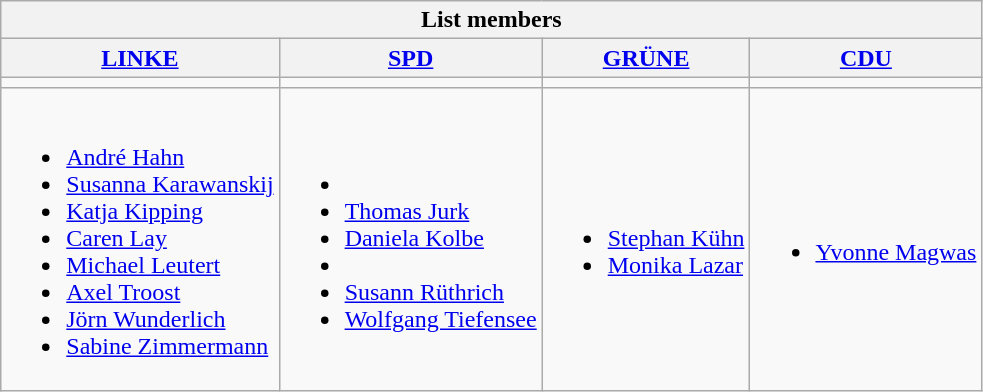<table class=wikitable>
<tr>
<th colspan=4>List members</th>
</tr>
<tr>
<th><a href='#'>LINKE</a></th>
<th><a href='#'>SPD</a></th>
<th><a href='#'>GRÜNE</a></th>
<th><a href='#'>CDU</a></th>
</tr>
<tr>
<td bgcolor=></td>
<td bgcolor=></td>
<td bgcolor=></td>
<td bgcolor=></td>
</tr>
<tr>
<td><br><ul><li><a href='#'>André Hahn</a></li><li><a href='#'>Susanna Karawanskij</a></li><li><a href='#'>Katja Kipping</a></li><li><a href='#'>Caren Lay</a></li><li><a href='#'>Michael Leutert</a></li><li><a href='#'>Axel Troost</a></li><li><a href='#'>Jörn Wunderlich</a></li><li><a href='#'>Sabine Zimmermann</a></li></ul></td>
<td><br><ul><li></li><li><a href='#'>Thomas Jurk</a></li><li><a href='#'>Daniela Kolbe</a></li><li></li><li><a href='#'>Susann Rüthrich</a></li><li><a href='#'>Wolfgang Tiefensee</a></li></ul></td>
<td><br><ul><li><a href='#'>Stephan Kühn</a></li><li><a href='#'>Monika Lazar</a></li></ul></td>
<td><br><ul><li><a href='#'>Yvonne Magwas</a></li></ul></td>
</tr>
</table>
